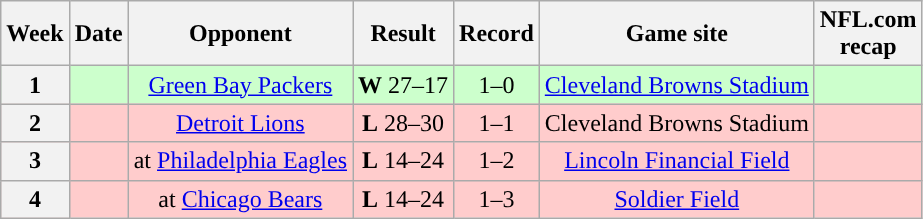<table class="wikitable" style="text-align:center">
<tr>
<th>Week</th>
<th>Date</th>
<th>Opponent</th>
<th>Result</th>
<th>Record</th>
<th>Game site</th>
<th>NFL.com<br>recap</th>
</tr>
<tr style="background:#cfc">
<th>1</th>
<td style="text-align:center;"></td>
<td style="text-align:center;"><a href='#'>Green Bay Packers</a></td>
<td style="text-align:center;"><strong>W</strong> 27–17</td>
<td style="text-align:center;">1–0</td>
<td style="text-align:center;"><a href='#'>Cleveland Browns Stadium</a></td>
<td style="text-align:center;"></td>
</tr>
<tr style="background:#fcc">
<th>2</th>
<td style="text-align:center;"></td>
<td style="text-align:center;"><a href='#'>Detroit Lions</a></td>
<td style="text-align:center;"><strong>L</strong> 28–30</td>
<td style="text-align:center;">1–1</td>
<td style="text-align:center;">Cleveland Browns Stadium</td>
<td style="text-align:center;"></td>
</tr>
<tr style="background:#fcc">
<th>3</th>
<td style="text-align:center;"></td>
<td style="text-align:center;">at <a href='#'>Philadelphia Eagles</a></td>
<td style="text-align:center;"><strong>L</strong> 14–24</td>
<td style="text-align:center;">1–2</td>
<td style="text-align:center;"><a href='#'>Lincoln Financial Field</a></td>
<td style="text-align:center;"></td>
</tr>
<tr style="background:#fcc">
<th>4</th>
<td style="text-align:center;"></td>
<td style="text-align:center;">at <a href='#'>Chicago Bears</a></td>
<td style="text-align:center;"><strong>L</strong> 14–24</td>
<td style="text-align:center;">1–3</td>
<td style="text-align:center;"><a href='#'>Soldier Field</a></td>
<td style="text-align:center;"></td>
</tr>
</table>
